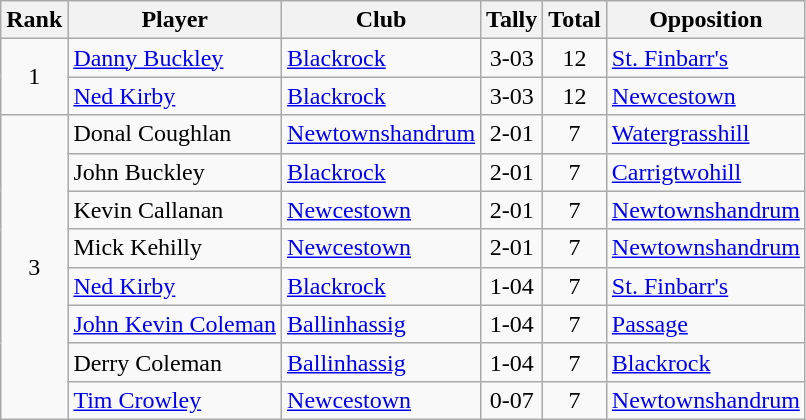<table class="wikitable">
<tr>
<th>Rank</th>
<th>Player</th>
<th>Club</th>
<th>Tally</th>
<th>Total</th>
<th>Opposition</th>
</tr>
<tr>
<td rowspan="2" style="text-align:center;">1</td>
<td><a href='#'>Danny Buckley</a></td>
<td><a href='#'>Blackrock</a></td>
<td align=center>3-03</td>
<td align=center>12</td>
<td><a href='#'>St. Finbarr's</a></td>
</tr>
<tr>
<td><a href='#'>Ned Kirby</a></td>
<td><a href='#'>Blackrock</a></td>
<td align=center>3-03</td>
<td align=center>12</td>
<td><a href='#'>Newcestown</a></td>
</tr>
<tr>
<td rowspan="8" style="text-align:center;">3</td>
<td>Donal Coughlan</td>
<td><a href='#'>Newtownshandrum</a></td>
<td align=center>2-01</td>
<td align=center>7</td>
<td><a href='#'>Watergrasshill</a></td>
</tr>
<tr>
<td>John Buckley</td>
<td><a href='#'>Blackrock</a></td>
<td align=center>2-01</td>
<td align=center>7</td>
<td><a href='#'>Carrigtwohill</a></td>
</tr>
<tr>
<td>Kevin Callanan</td>
<td><a href='#'>Newcestown</a></td>
<td align=center>2-01</td>
<td align=center>7</td>
<td><a href='#'>Newtownshandrum</a></td>
</tr>
<tr>
<td>Mick Kehilly</td>
<td><a href='#'>Newcestown</a></td>
<td align=center>2-01</td>
<td align=center>7</td>
<td><a href='#'>Newtownshandrum</a></td>
</tr>
<tr>
<td><a href='#'>Ned Kirby</a></td>
<td><a href='#'>Blackrock</a></td>
<td align=center>1-04</td>
<td align=center>7</td>
<td><a href='#'>St. Finbarr's</a></td>
</tr>
<tr>
<td><a href='#'>John Kevin Coleman</a></td>
<td><a href='#'>Ballinhassig</a></td>
<td align=center>1-04</td>
<td align=center>7</td>
<td><a href='#'>Passage</a></td>
</tr>
<tr>
<td>Derry Coleman</td>
<td><a href='#'>Ballinhassig</a></td>
<td align=center>1-04</td>
<td align=center>7</td>
<td><a href='#'>Blackrock</a></td>
</tr>
<tr>
<td><a href='#'>Tim Crowley</a></td>
<td><a href='#'>Newcestown</a></td>
<td align=center>0-07</td>
<td align=center>7</td>
<td><a href='#'>Newtownshandrum</a></td>
</tr>
</table>
